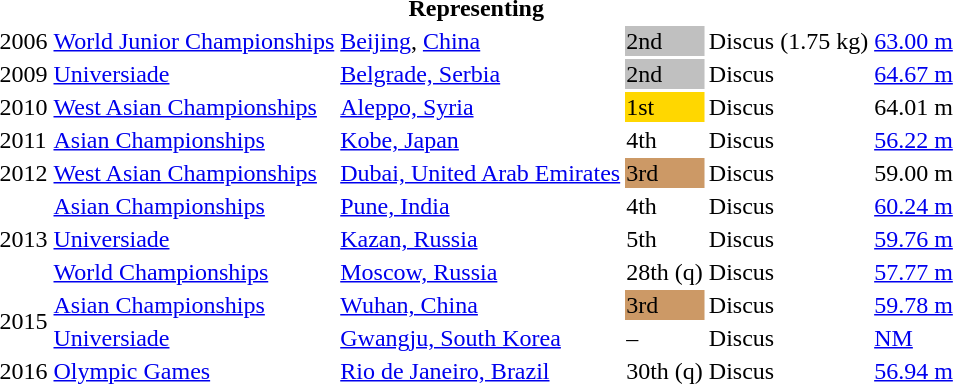<table>
<tr>
<th colspan="6">Representing </th>
</tr>
<tr>
<td>2006</td>
<td><a href='#'>World Junior Championships</a></td>
<td><a href='#'>Beijing</a>, <a href='#'>China</a></td>
<td bgcolor=silver>2nd</td>
<td>Discus (1.75 kg)</td>
<td><a href='#'>63.00 m</a></td>
</tr>
<tr>
<td>2009</td>
<td><a href='#'>Universiade</a></td>
<td><a href='#'>Belgrade, Serbia</a></td>
<td bgcolor=silver>2nd</td>
<td>Discus</td>
<td><a href='#'>64.67 m</a></td>
</tr>
<tr>
<td>2010</td>
<td><a href='#'>West Asian Championships</a></td>
<td><a href='#'>Aleppo, Syria</a></td>
<td bgcolor=gold>1st</td>
<td>Discus</td>
<td>64.01 m</td>
</tr>
<tr>
<td>2011</td>
<td><a href='#'>Asian Championships</a></td>
<td><a href='#'>Kobe, Japan</a></td>
<td>4th</td>
<td>Discus</td>
<td><a href='#'>56.22 m</a></td>
</tr>
<tr>
<td>2012</td>
<td><a href='#'>West Asian Championships</a></td>
<td><a href='#'>Dubai, United Arab Emirates</a></td>
<td bgcolor=cc9966>3rd</td>
<td>Discus</td>
<td>59.00 m</td>
</tr>
<tr>
<td rowspan=3>2013</td>
<td><a href='#'>Asian Championships</a></td>
<td><a href='#'>Pune, India</a></td>
<td>4th</td>
<td>Discus</td>
<td><a href='#'>60.24 m</a></td>
</tr>
<tr>
<td><a href='#'>Universiade</a></td>
<td><a href='#'>Kazan, Russia</a></td>
<td>5th</td>
<td>Discus</td>
<td><a href='#'>59.76 m</a></td>
</tr>
<tr>
<td><a href='#'>World Championships</a></td>
<td><a href='#'>Moscow, Russia</a></td>
<td>28th (q)</td>
<td>Discus</td>
<td><a href='#'>57.77 m</a></td>
</tr>
<tr>
<td rowspan=2>2015</td>
<td><a href='#'>Asian Championships</a></td>
<td><a href='#'>Wuhan, China</a></td>
<td bgcolor=cc9966>3rd</td>
<td>Discus</td>
<td><a href='#'>59.78 m</a></td>
</tr>
<tr>
<td><a href='#'>Universiade</a></td>
<td><a href='#'>Gwangju, South Korea</a></td>
<td>–</td>
<td>Discus</td>
<td><a href='#'>NM</a></td>
</tr>
<tr>
<td>2016</td>
<td><a href='#'>Olympic Games</a></td>
<td><a href='#'>Rio de Janeiro, Brazil</a></td>
<td>30th (q)</td>
<td>Discus</td>
<td><a href='#'>56.94 m</a></td>
</tr>
</table>
